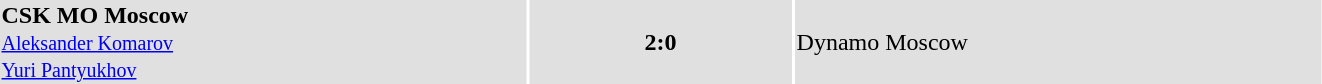<table width="70%">
<tr bgcolor="#e0e0e0">
<td style="width:40%;"><strong>CSK MO Moscow</strong><br><small><a href='#'>Aleksander Komarov</a><br><a href='#'>Yuri Pantyukhov</a></small></td>
<th style="width:20%;">2:0</th>
<td style="width:40%;">Dynamo Moscow</td>
</tr>
</table>
